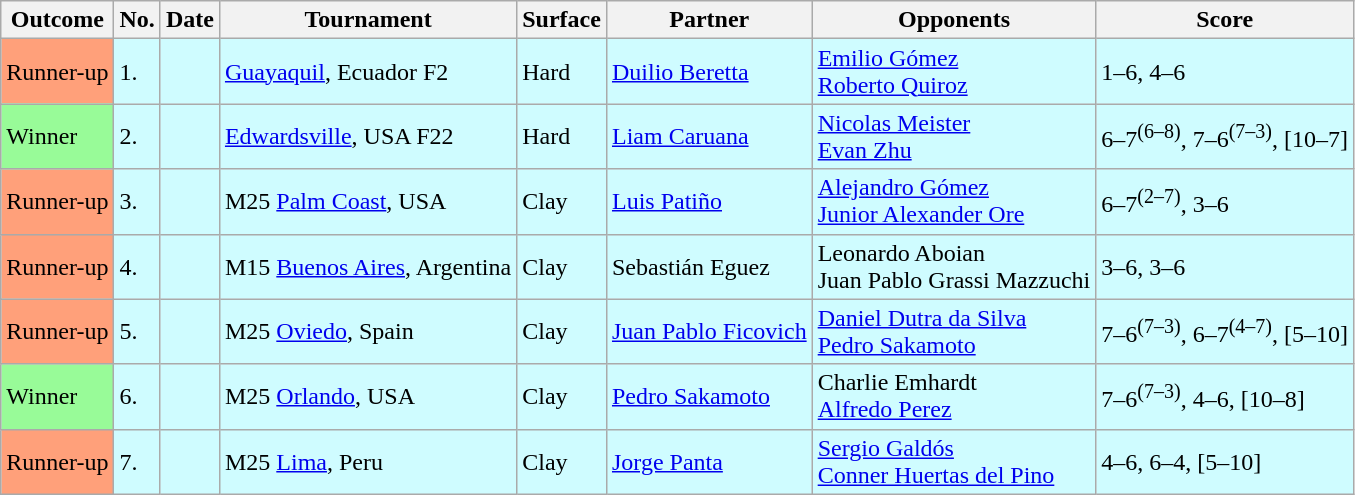<table class=wikitable>
<tr>
<th>Outcome</th>
<th>No.</th>
<th>Date</th>
<th>Tournament</th>
<th>Surface</th>
<th>Partner</th>
<th>Opponents</th>
<th>Score</th>
</tr>
<tr style="background:#cffcff;">
<td bgcolor=FFA07A>Runner-up</td>
<td>1.</td>
<td></td>
<td> <a href='#'>Guayaquil</a>, Ecuador F2</td>
<td>Hard</td>
<td> <a href='#'>Duilio Beretta</a></td>
<td> <a href='#'>Emilio Gómez</a><br> <a href='#'>Roberto Quiroz</a></td>
<td>1–6, 4–6</td>
</tr>
<tr style="background:#cffcff;">
<td bgcolor=98FB98>Winner</td>
<td>2.</td>
<td></td>
<td> <a href='#'>Edwardsville</a>, USA F22</td>
<td>Hard</td>
<td> <a href='#'>Liam Caruana</a></td>
<td> <a href='#'>Nicolas Meister</a><br> <a href='#'>Evan Zhu</a></td>
<td>6–7<sup>(6–8)</sup>, 7–6<sup>(7–3)</sup>, [10–7]</td>
</tr>
<tr style="background:#cffcff;">
<td bgcolor=FFA07A>Runner-up</td>
<td>3.</td>
<td></td>
<td> M25 <a href='#'>Palm Coast</a>, USA</td>
<td>Clay</td>
<td> <a href='#'>Luis Patiño</a></td>
<td> <a href='#'>Alejandro Gómez</a><br> <a href='#'>Junior Alexander Ore</a></td>
<td>6–7<sup>(2–7)</sup>, 3–6</td>
</tr>
<tr style="background:#cffcff;">
<td bgcolor=FFA07A>Runner-up</td>
<td>4.</td>
<td></td>
<td> M15 <a href='#'>Buenos Aires</a>, Argentina</td>
<td>Clay</td>
<td> Sebastián Eguez</td>
<td> Leonardo Aboian<br> Juan Pablo Grassi Mazzuchi</td>
<td>3–6, 3–6</td>
</tr>
<tr style="background:#cffcff;">
<td bgcolor=FFA07A>Runner-up</td>
<td>5.</td>
<td></td>
<td> M25 <a href='#'>Oviedo</a>, Spain</td>
<td>Clay</td>
<td> <a href='#'>Juan Pablo Ficovich</a></td>
<td> <a href='#'>Daniel Dutra da Silva</a><br> <a href='#'>Pedro Sakamoto</a></td>
<td>7–6<sup>(7–3)</sup>, 6–7<sup>(4–7)</sup>, [5–10]</td>
</tr>
<tr style="background:#cffcff;">
<td bgcolor=98FB98>Winner</td>
<td>6.</td>
<td></td>
<td> M25 <a href='#'>Orlando</a>, USA</td>
<td>Clay</td>
<td> <a href='#'>Pedro Sakamoto</a></td>
<td> Charlie Emhardt<br> <a href='#'>Alfredo Perez</a></td>
<td>7–6<sup>(7–3)</sup>, 4–6, [10–8]</td>
</tr>
<tr style="background:#cffcff;">
<td bgcolor=FFA07A>Runner-up</td>
<td>7.</td>
<td></td>
<td> M25 <a href='#'>Lima</a>, Peru</td>
<td>Clay</td>
<td> <a href='#'>Jorge Panta</a></td>
<td> <a href='#'>Sergio Galdós</a><br> <a href='#'>Conner Huertas del Pino</a></td>
<td>4–6, 6–4, [5–10]</td>
</tr>
</table>
